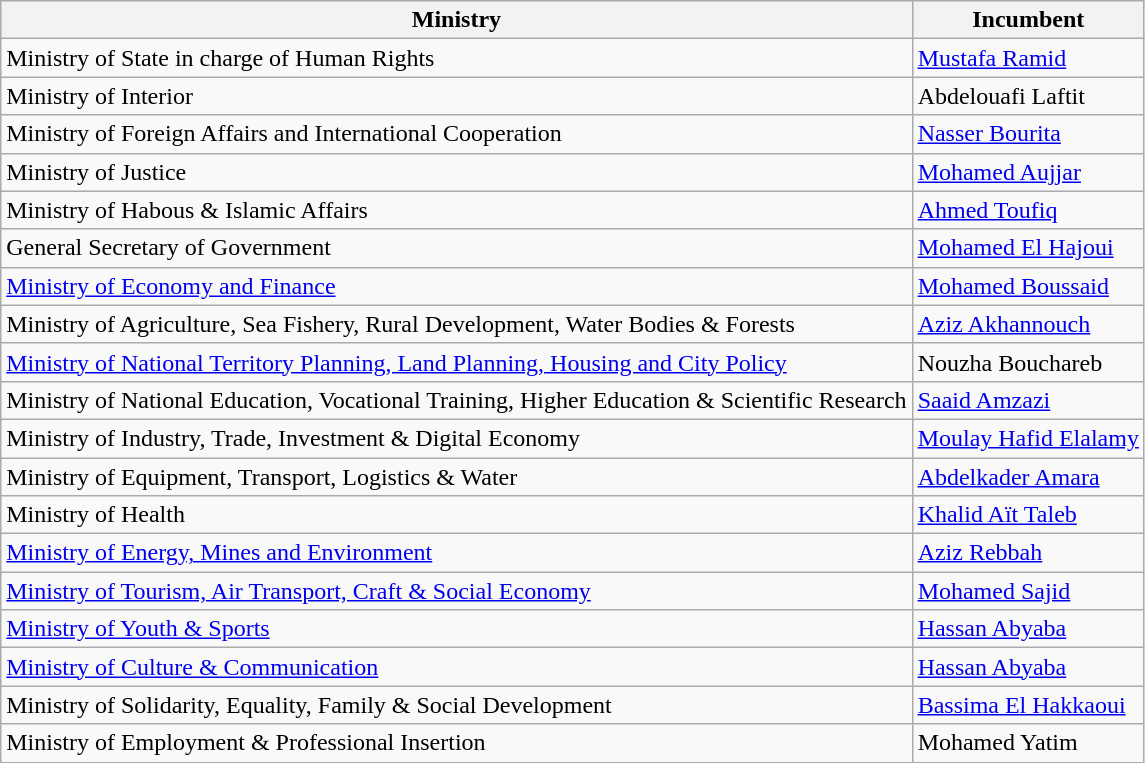<table class="wikitable">
<tr>
<th>Ministry</th>
<th>Incumbent</th>
</tr>
<tr>
<td>Ministry of State in charge of Human Rights</td>
<td><a href='#'>Mustafa Ramid</a></td>
</tr>
<tr>
<td>Ministry of Interior</td>
<td>Abdelouafi Laftit</td>
</tr>
<tr>
<td>Ministry of Foreign Affairs and International Cooperation</td>
<td><a href='#'>Nasser Bourita</a></td>
</tr>
<tr>
<td>Ministry of Justice</td>
<td><a href='#'>Mohamed Aujjar</a></td>
</tr>
<tr>
<td>Ministry of Habous & Islamic Affairs</td>
<td><a href='#'>Ahmed Toufiq</a></td>
</tr>
<tr>
<td>General Secretary of Government</td>
<td><a href='#'>Mohamed El Hajoui</a></td>
</tr>
<tr>
<td><a href='#'>Ministry of Economy and Finance</a></td>
<td><a href='#'>Mohamed Boussaid</a></td>
</tr>
<tr>
<td>Ministry of Agriculture, Sea Fishery, Rural Development, Water Bodies & Forests</td>
<td><a href='#'>Aziz Akhannouch</a></td>
</tr>
<tr>
<td><a href='#'>Ministry of National Territory Planning, Land Planning, Housing and City Policy</a></td>
<td>Nouzha Bouchareb</td>
</tr>
<tr>
<td>Ministry of National Education, Vocational Training, Higher Education & Scientific Research</td>
<td><a href='#'>Saaid Amzazi</a></td>
</tr>
<tr>
<td>Ministry of Industry, Trade, Investment & Digital Economy</td>
<td><a href='#'>Moulay Hafid Elalamy</a></td>
</tr>
<tr>
<td>Ministry of Equipment, Transport, Logistics & Water</td>
<td><a href='#'>Abdelkader Amara</a></td>
</tr>
<tr>
<td>Ministry of Health</td>
<td><a href='#'>Khalid Aït Taleb</a></td>
</tr>
<tr>
<td><a href='#'>Ministry of Energy, Mines and Environment</a></td>
<td><a href='#'>Aziz Rebbah</a></td>
</tr>
<tr>
<td><a href='#'>Ministry of Tourism, Air Transport, Craft & Social Economy</a></td>
<td><a href='#'>Mohamed Sajid</a></td>
</tr>
<tr>
<td><a href='#'>Ministry of Youth & Sports</a></td>
<td><a href='#'>Hassan Abyaba</a></td>
</tr>
<tr>
<td><a href='#'>Ministry of Culture & Communication</a></td>
<td><a href='#'>Hassan Abyaba</a></td>
</tr>
<tr>
<td>Ministry of Solidarity, Equality, Family & Social Development</td>
<td><a href='#'>Bassima El Hakkaoui</a></td>
</tr>
<tr>
<td>Ministry of Employment & Professional Insertion</td>
<td>Mohamed Yatim</td>
</tr>
</table>
